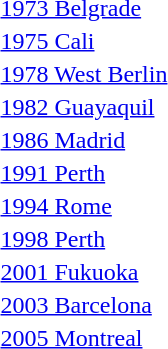<table>
<tr>
<td><a href='#'>1973 Belgrade</a></td>
<td></td>
<td></td>
<td></td>
</tr>
<tr>
<td><a href='#'>1975 Cali</a></td>
<td></td>
<td></td>
<td></td>
</tr>
<tr>
<td><a href='#'>1978 West Berlin</a></td>
<td></td>
<td></td>
<td></td>
</tr>
<tr>
<td><a href='#'>1982 Guayaquil</a></td>
<td></td>
<td></td>
<td></td>
</tr>
<tr>
<td><a href='#'>1986 Madrid</a></td>
<td></td>
<td></td>
<td></td>
</tr>
<tr>
<td><a href='#'>1991 Perth</a></td>
<td></td>
<td></td>
<td></td>
</tr>
<tr>
<td><a href='#'>1994 Rome</a></td>
<td></td>
<td></td>
<td></td>
</tr>
<tr>
<td><a href='#'>1998 Perth</a></td>
<td></td>
<td></td>
<td></td>
</tr>
<tr>
<td><a href='#'>2001 Fukuoka</a></td>
<td></td>
<td></td>
<td></td>
</tr>
<tr>
<td><a href='#'>2003 Barcelona</a></td>
<td></td>
<td></td>
<td></td>
</tr>
<tr>
<td><a href='#'>2005 Montreal</a></td>
<td></td>
<td></td>
<td></td>
</tr>
</table>
